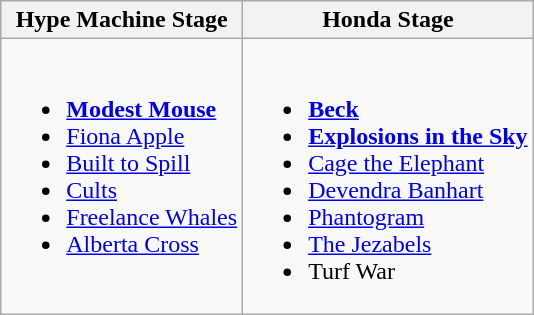<table class="wikitable">
<tr>
<th>Hype Machine Stage</th>
<th>Honda Stage</th>
</tr>
<tr valign="top">
<td><br><ul><li><strong><a href='#'>Modest Mouse</a></strong></li><li><a href='#'>Fiona Apple</a></li><li><a href='#'>Built to Spill</a></li><li><a href='#'>Cults</a></li><li><a href='#'>Freelance Whales</a></li><li><a href='#'>Alberta Cross</a></li></ul></td>
<td><br><ul><li><strong><a href='#'>Beck</a></strong></li><li><strong><a href='#'>Explosions in the Sky</a></strong></li><li><a href='#'>Cage the Elephant</a></li><li><a href='#'>Devendra Banhart</a></li><li><a href='#'>Phantogram</a></li><li><a href='#'>The Jezabels</a></li><li>Turf War</li></ul></td>
</tr>
</table>
